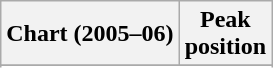<table class="wikitable sortable">
<tr>
<th>Chart (2005–06)</th>
<th>Peak<br>position</th>
</tr>
<tr>
</tr>
<tr>
</tr>
<tr>
</tr>
<tr>
</tr>
<tr>
</tr>
<tr>
</tr>
<tr>
</tr>
<tr>
</tr>
<tr>
</tr>
</table>
